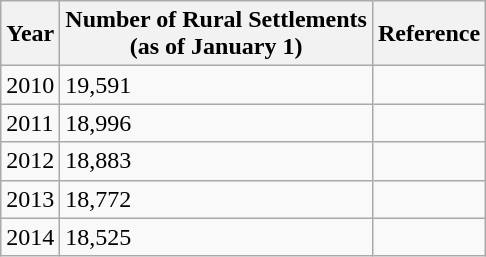<table class="wikitable">
<tr>
<th>Year</th>
<th>Number of Rural Settlements<br>(as of January 1)</th>
<th>Reference</th>
</tr>
<tr>
<td>2010</td>
<td>19,591</td>
<td></td>
</tr>
<tr>
<td>2011</td>
<td>18,996</td>
<td></td>
</tr>
<tr>
<td>2012</td>
<td>18,883</td>
<td></td>
</tr>
<tr>
<td>2013</td>
<td>18,772</td>
<td></td>
</tr>
<tr>
<td>2014</td>
<td>18,525</td>
<td></td>
</tr>
</table>
